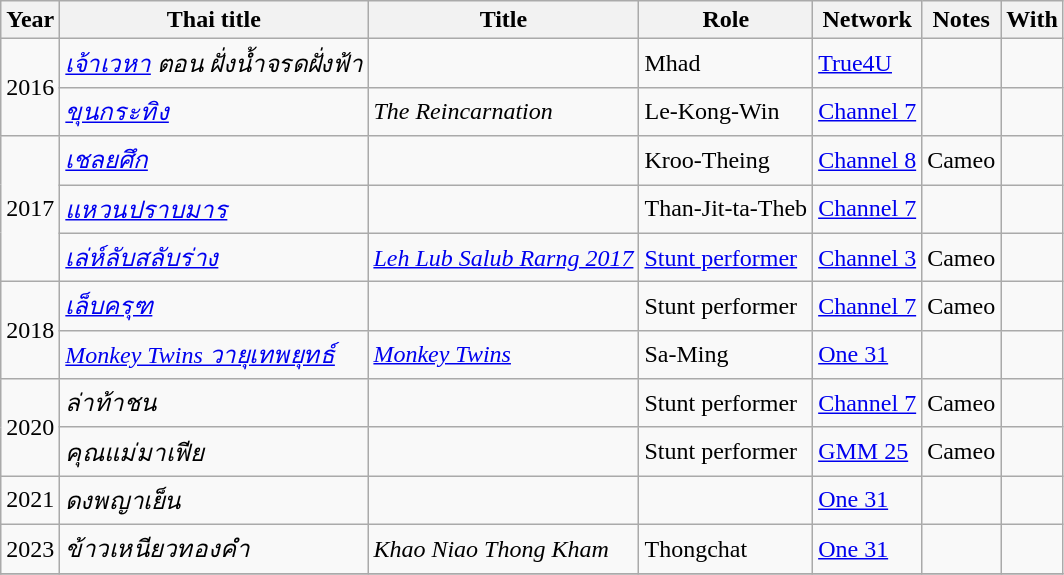<table class="wikitable">
<tr>
<th>Year</th>
<th>Thai title</th>
<th>Title</th>
<th>Role</th>
<th>Network</th>
<th>Notes</th>
<th>With</th>
</tr>
<tr>
<td rowspan="2">2016</td>
<td><em><a href='#'>เจ้าเวหา</a> ตอน ฝั่งน้ำจรดฝั่งฟ้า</em></td>
<td><em> </em></td>
<td>Mhad</td>
<td><a href='#'>True4U</a></td>
<td></td>
<td></td>
</tr>
<tr>
<td><em><a href='#'>ขุนกระทิง</a></em></td>
<td><em>The Reincarnation</em></td>
<td>Le-Kong-Win</td>
<td><a href='#'>Channel 7</a></td>
<td></td>
<td></td>
</tr>
<tr>
<td rowspan="3">2017</td>
<td><em><a href='#'>เชลยศึก</a></em></td>
<td><em> </em></td>
<td>Kroo-Theing</td>
<td><a href='#'>Channel 8</a></td>
<td>Cameo</td>
<td></td>
</tr>
<tr>
<td><em><a href='#'>แหวนปราบมาร</a></em></td>
<td><em> </em></td>
<td>Than-Jit-ta-Theb</td>
<td><a href='#'>Channel 7</a></td>
<td></td>
<td></td>
</tr>
<tr>
<td><em><a href='#'>เล่ห์ลับสลับร่าง</a></em></td>
<td><em><a href='#'>Leh Lub Salub Rarng 2017</a></em></td>
<td><a href='#'>Stunt performer</a></td>
<td><a href='#'>Channel 3</a></td>
<td>Cameo</td>
<td></td>
</tr>
<tr>
<td rowspan="2">2018</td>
<td><em><a href='#'>เล็บครุฑ</a></em></td>
<td><em> </em></td>
<td>Stunt performer</td>
<td><a href='#'>Channel 7</a></td>
<td>Cameo</td>
<td></td>
</tr>
<tr>
<td><em><a href='#'>Monkey Twins วายุเทพยุทธ์</a></em></td>
<td><em><a href='#'>Monkey Twins</a></em></td>
<td>Sa-Ming</td>
<td><a href='#'>One 31</a></td>
<td></td>
<td></td>
</tr>
<tr>
<td rowspan="2">2020</td>
<td><em>ล่าท้าชน</em></td>
<td><em> </em></td>
<td>Stunt performer</td>
<td><a href='#'>Channel 7</a></td>
<td>Cameo</td>
<td></td>
</tr>
<tr>
<td><em>คุณแม่มาเฟีย</em></td>
<td><em> </em></td>
<td>Stunt performer</td>
<td><a href='#'>GMM 25</a></td>
<td>Cameo</td>
<td></td>
</tr>
<tr>
<td rowspan="1">2021</td>
<td><em>ดงพญาเย็น</em></td>
<td><em> </em></td>
<td></td>
<td><a href='#'>One 31</a></td>
<td></td>
<td></td>
</tr>
<tr>
<td rowspan="1">2023</td>
<td><em>ข้าวเหนียวทองคำ</em></td>
<td><em>Khao Niao Thong Kham</em></td>
<td>Thongchat</td>
<td><a href='#'>One 31</a></td>
<td></td>
<td></td>
</tr>
<tr>
</tr>
</table>
